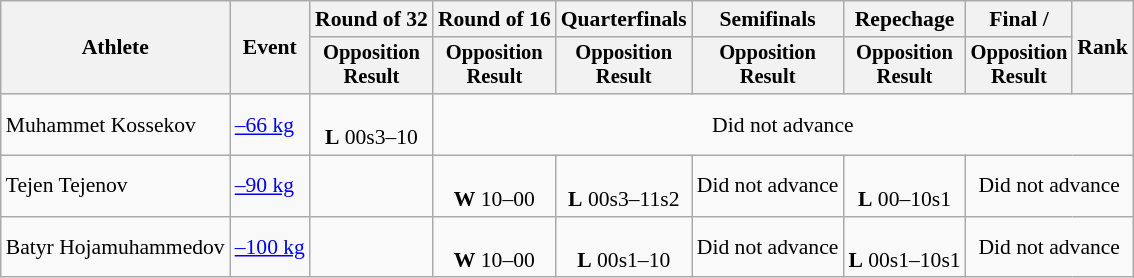<table class=wikitable style=font-size:90%;text-align:center>
<tr>
<th rowspan="2">Athlete</th>
<th rowspan="2">Event</th>
<th>Round of 32</th>
<th>Round of 16</th>
<th>Quarterfinals</th>
<th>Semifinals</th>
<th>Repechage</th>
<th>Final / </th>
<th rowspan=2>Rank</th>
</tr>
<tr style="font-size:95%">
<th>Opposition<br>Result</th>
<th>Opposition<br>Result</th>
<th>Opposition<br>Result</th>
<th>Opposition<br>Result</th>
<th>Opposition<br>Result</th>
<th>Opposition<br>Result</th>
</tr>
<tr>
<td align=left>Muhammet Kossekov</td>
<td align=left><a href='#'>–66 kg</a></td>
<td><br><strong>L</strong> 00s3–10</td>
<td colspan=6>Did not advance</td>
</tr>
<tr>
<td align=left>Tejen Tejenov</td>
<td align=left><a href='#'>–90 kg</a></td>
<td></td>
<td><br><strong>W</strong> 10–00</td>
<td><br><strong>L</strong> 00s3–11s2</td>
<td>Did not advance</td>
<td><br><strong>L</strong> 00–10s1</td>
<td colspan=2>Did not advance</td>
</tr>
<tr>
<td align=left>Batyr Hojamuhammedov</td>
<td align=left><a href='#'>–100 kg</a></td>
<td></td>
<td><br><strong>W</strong> 10–00</td>
<td><br><strong>L</strong> 00s1–10</td>
<td>Did not advance</td>
<td><br><strong>L</strong> 00s1–10s1</td>
<td colspan=2>Did not advance</td>
</tr>
</table>
